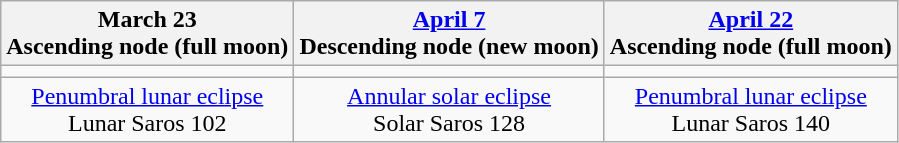<table class="wikitable">
<tr>
<th>March 23<br>Ascending node (full moon)</th>
<th><a href='#'>April 7</a><br>Descending node (new moon)</th>
<th><a href='#'>April 22</a><br>Ascending node (full moon)</th>
</tr>
<tr>
<td></td>
<td></td>
<td></td>
</tr>
<tr align=center>
<td><a href='#'>Penumbral lunar eclipse</a><br>Lunar Saros 102</td>
<td><a href='#'>Annular solar eclipse</a><br>Solar Saros 128</td>
<td><a href='#'>Penumbral lunar eclipse</a><br>Lunar Saros 140</td>
</tr>
</table>
